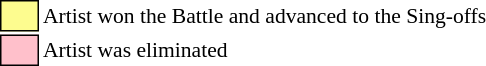<table class="toccolours" style="font-size: 90%; white-space: nowrap;">
<tr>
<td style="background:#fdfc8f; border:1px solid black;">      </td>
<td>Artist won the Battle and advanced to the Sing-offs</td>
</tr>
<tr>
<td style="background:pink; border: 1px solid black">      </td>
<td>Artist was eliminated</td>
</tr>
<tr>
</tr>
</table>
